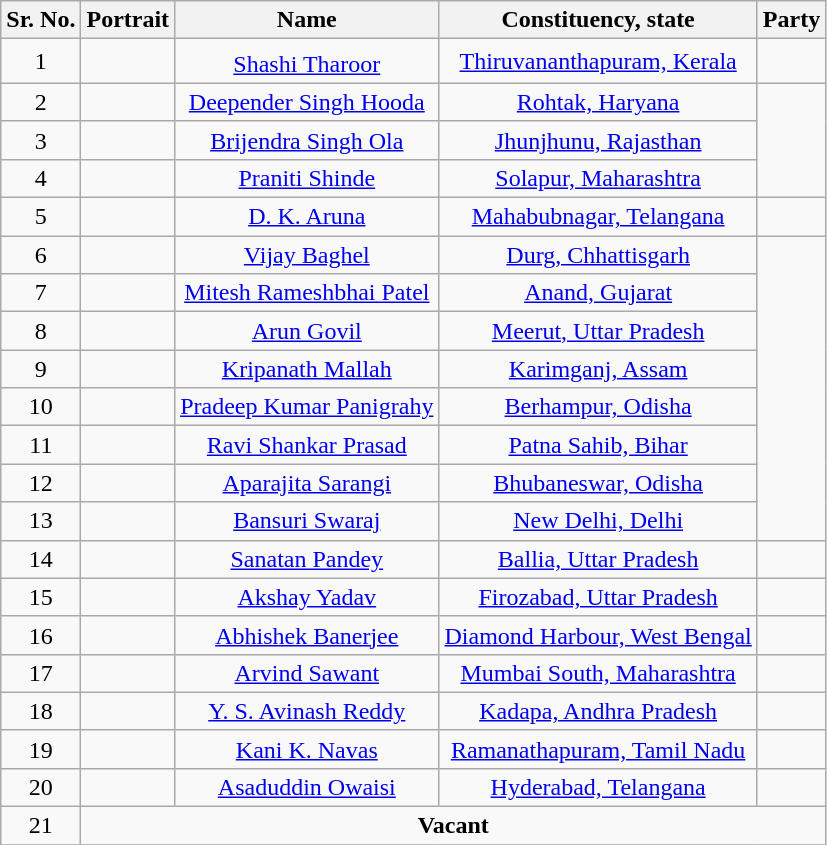<table class="wikitable sortable">
<tr>
<th>Sr. No.</th>
<th>Portrait</th>
<th>Name </th>
<th>Constituency, state</th>
<th colspan="2">Party</th>
</tr>
<tr align="center">
<td>1</td>
<td></td>
<td><a href='#'>Shashi Tharoor</a><sup></sup></td>
<td><a href='#'>Thiruvananthapuram, Kerala</a></td>
<td></td>
</tr>
<tr align="center">
<td>2</td>
<td></td>
<td><a href='#'>Deepender Singh Hooda</a></td>
<td><a href='#'>Rohtak, Haryana</a></td>
</tr>
<tr align="center">
<td>3</td>
<td></td>
<td><a href='#'>Brijendra Singh Ola</a></td>
<td><a href='#'>Jhunjhunu, Rajasthan</a></td>
</tr>
<tr align="center">
<td>4</td>
<td></td>
<td><a href='#'>Praniti Shinde</a></td>
<td><a href='#'>Solapur, Maharashtra</a></td>
</tr>
<tr align="center">
<td>5</td>
<td></td>
<td><a href='#'>D. K. Aruna</a></td>
<td><a href='#'>Mahabubnagar, Telangana</a></td>
<td></td>
</tr>
<tr align="center">
<td>6</td>
<td></td>
<td><a href='#'>Vijay Baghel</a></td>
<td><a href='#'>Durg, Chhattisgarh</a></td>
</tr>
<tr align="center">
<td>7</td>
<td></td>
<td><a href='#'>Mitesh Rameshbhai Patel</a></td>
<td><a href='#'>Anand, Gujarat</a></td>
</tr>
<tr align="center">
<td>8</td>
<td></td>
<td><a href='#'>Arun Govil</a></td>
<td><a href='#'>Meerut, Uttar Pradesh</a></td>
</tr>
<tr align="center">
<td>9</td>
<td></td>
<td><a href='#'>Kripanath Mallah</a></td>
<td><a href='#'>Karimganj, Assam</a></td>
</tr>
<tr align="center">
<td>10</td>
<td></td>
<td><a href='#'>Pradeep Kumar Panigrahy</a></td>
<td><a href='#'>Berhampur, Odisha</a></td>
</tr>
<tr align="center">
<td>11</td>
<td></td>
<td><a href='#'>Ravi Shankar Prasad</a></td>
<td><a href='#'>Patna Sahib, Bihar</a></td>
</tr>
<tr align="center">
<td>12</td>
<td></td>
<td><a href='#'>Aparajita Sarangi</a></td>
<td><a href='#'>Bhubaneswar, Odisha</a></td>
</tr>
<tr align="center">
<td>13</td>
<td></td>
<td><a href='#'>Bansuri Swaraj</a></td>
<td><a href='#'>New Delhi, Delhi</a></td>
</tr>
<tr align="center">
<td>14</td>
<td></td>
<td><a href='#'>Sanatan Pandey</a></td>
<td><a href='#'>Ballia, Uttar Pradesh</a></td>
<td></td>
</tr>
<tr align="center">
<td>15</td>
<td></td>
<td><a href='#'>Akshay Yadav</a></td>
<td><a href='#'>Firozabad, Uttar Pradesh</a></td>
</tr>
<tr align="center">
<td>16</td>
<td></td>
<td><a href='#'>Abhishek Banerjee</a></td>
<td><a href='#'>Diamond Harbour, West Bengal</a></td>
<td></td>
</tr>
<tr align="center">
<td>17</td>
<td></td>
<td><a href='#'>Arvind Sawant</a></td>
<td><a href='#'>Mumbai South, Maharashtra</a></td>
<td></td>
</tr>
<tr align="center">
<td>18</td>
<td></td>
<td><a href='#'>Y. S. Avinash Reddy</a></td>
<td><a href='#'>Kadapa, Andhra Pradesh</a></td>
<td></td>
</tr>
<tr align="center">
<td>19</td>
<td></td>
<td><a href='#'>Kani K. Navas</a></td>
<td><a href='#'>Ramanathapuram, Tamil Nadu</a></td>
<td></td>
</tr>
<tr align="center">
<td>20</td>
<td></td>
<td><a href='#'>Asaduddin Owaisi</a></td>
<td><a href='#'>Hyderabad, Telangana</a></td>
<td></td>
</tr>
<tr align="center">
<td>21</td>
<td colspan=5><strong>Vacant</strong></td>
</tr>
<tr align="center">
</tr>
</table>
